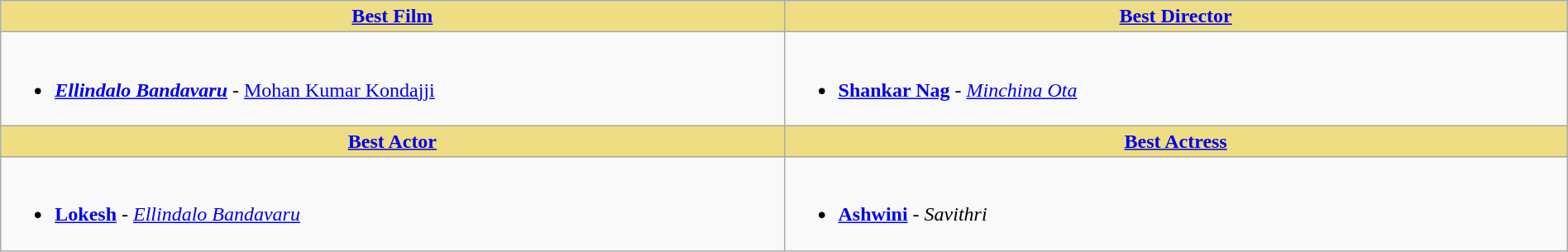<table class="wikitable" width=100% |>
<tr>
<th !  style="background:#eedd82; text-align:center; width:50%;"><a href='#'>Best Film</a></th>
<th !  style="background:#eedd82; text-align:center; width:50%;"><a href='#'>Best Director</a></th>
</tr>
<tr>
<td valign="top"><br><ul><li><strong><em><a href='#'>Ellindalo Bandavaru</a></em></strong> - <a href='#'>Mohan Kumar Kondajji</a></li></ul></td>
<td valign="top"><br><ul><li><strong><a href='#'>Shankar Nag</a></strong> - <em><a href='#'>Minchina Ota</a></em></li></ul></td>
</tr>
<tr>
<th !  style="background:#eedd82; text-align:center; width:50%;"><a href='#'>Best Actor</a></th>
<th !  style="background:#eedd82; text-align:center; width:50%;"><a href='#'>Best Actress</a></th>
</tr>
<tr>
<td valign="top"><br><ul><li><strong><a href='#'>Lokesh</a></strong> - <em><a href='#'>Ellindalo Bandavaru</a></em></li></ul></td>
<td valign="top"><br><ul><li><strong><a href='#'>Ashwini</a></strong> - <em>Savithri</em></li></ul></td>
</tr>
</table>
